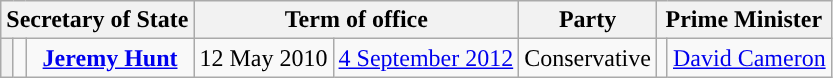<table class="wikitable" style="text-align:center">
<tr>
<th colspan=3>Secretary of State</th>
<th colspan=2>Term of office</th>
<th>Party</th>
<th colspan=2>Prime Minister</th>
</tr>
<tr style="height:1em">
<th style="background-color:"></th>
<td></td>
<td><strong><a href='#'>Jeremy Hunt</a></strong><br></td>
<td>12 May 2010</td>
<td><a href='#'>4 September 2012</a></td>
<td>Conservative</td>
<td style="background-color:"></td>
<td><a href='#'>David Cameron</a></td>
</tr>
</table>
